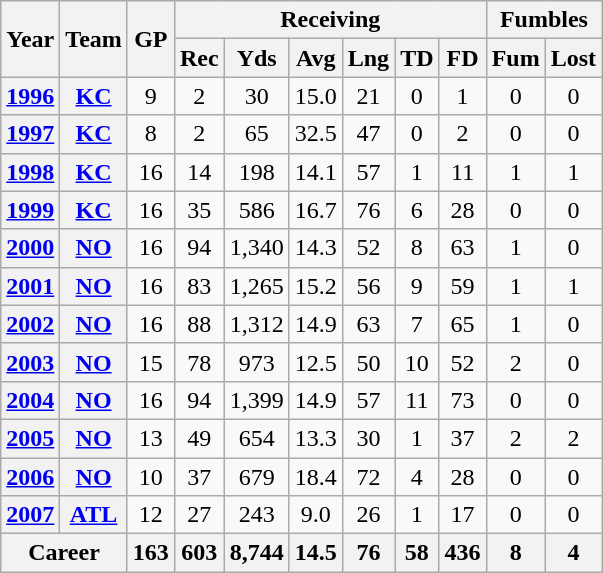<table class="wikitable" style="text-align: center;">
<tr>
<th rowspan="2">Year</th>
<th rowspan="2">Team</th>
<th rowspan="2">GP</th>
<th colspan="6">Receiving</th>
<th colspan="2">Fumbles</th>
</tr>
<tr>
<th>Rec</th>
<th>Yds</th>
<th>Avg</th>
<th>Lng</th>
<th>TD</th>
<th>FD</th>
<th>Fum</th>
<th>Lost</th>
</tr>
<tr>
<th><a href='#'>1996</a></th>
<th><a href='#'>KC</a></th>
<td>9</td>
<td>2</td>
<td>30</td>
<td>15.0</td>
<td>21</td>
<td>0</td>
<td>1</td>
<td>0</td>
<td>0</td>
</tr>
<tr>
<th><a href='#'>1997</a></th>
<th><a href='#'>KC</a></th>
<td>8</td>
<td>2</td>
<td>65</td>
<td>32.5</td>
<td>47</td>
<td>0</td>
<td>2</td>
<td>0</td>
<td>0</td>
</tr>
<tr>
<th><a href='#'>1998</a></th>
<th><a href='#'>KC</a></th>
<td>16</td>
<td>14</td>
<td>198</td>
<td>14.1</td>
<td>57</td>
<td>1</td>
<td>11</td>
<td>1</td>
<td>1</td>
</tr>
<tr>
<th><a href='#'>1999</a></th>
<th><a href='#'>KC</a></th>
<td>16</td>
<td>35</td>
<td>586</td>
<td>16.7</td>
<td>76</td>
<td>6</td>
<td>28</td>
<td>0</td>
<td>0</td>
</tr>
<tr>
<th><a href='#'>2000</a></th>
<th><a href='#'>NO</a></th>
<td>16</td>
<td>94</td>
<td>1,340</td>
<td>14.3</td>
<td>52</td>
<td>8</td>
<td>63</td>
<td>1</td>
<td>0</td>
</tr>
<tr>
<th><a href='#'>2001</a></th>
<th><a href='#'>NO</a></th>
<td>16</td>
<td>83</td>
<td>1,265</td>
<td>15.2</td>
<td>56</td>
<td>9</td>
<td>59</td>
<td>1</td>
<td>1</td>
</tr>
<tr>
<th><a href='#'>2002</a></th>
<th><a href='#'>NO</a></th>
<td>16</td>
<td>88</td>
<td>1,312</td>
<td>14.9</td>
<td>63</td>
<td>7</td>
<td>65</td>
<td>1</td>
<td>0</td>
</tr>
<tr>
<th><a href='#'>2003</a></th>
<th><a href='#'>NO</a></th>
<td>15</td>
<td>78</td>
<td>973</td>
<td>12.5</td>
<td>50</td>
<td>10</td>
<td>52</td>
<td>2</td>
<td>0</td>
</tr>
<tr>
<th><a href='#'>2004</a></th>
<th><a href='#'>NO</a></th>
<td>16</td>
<td>94</td>
<td>1,399</td>
<td>14.9</td>
<td>57</td>
<td>11</td>
<td>73</td>
<td>0</td>
<td>0</td>
</tr>
<tr>
<th><a href='#'>2005</a></th>
<th><a href='#'>NO</a></th>
<td>13</td>
<td>49</td>
<td>654</td>
<td>13.3</td>
<td>30</td>
<td>1</td>
<td>37</td>
<td>2</td>
<td>2</td>
</tr>
<tr>
<th><a href='#'>2006</a></th>
<th><a href='#'>NO</a></th>
<td>10</td>
<td>37</td>
<td>679</td>
<td>18.4</td>
<td>72</td>
<td>4</td>
<td>28</td>
<td>0</td>
<td>0</td>
</tr>
<tr>
<th><a href='#'>2007</a></th>
<th><a href='#'>ATL</a></th>
<td>12</td>
<td>27</td>
<td>243</td>
<td>9.0</td>
<td>26</td>
<td>1</td>
<td>17</td>
<td>0</td>
<td>0</td>
</tr>
<tr>
<th colspan="2">Career</th>
<th>163</th>
<th>603</th>
<th>8,744</th>
<th>14.5</th>
<th>76</th>
<th>58</th>
<th>436</th>
<th>8</th>
<th>4</th>
</tr>
</table>
